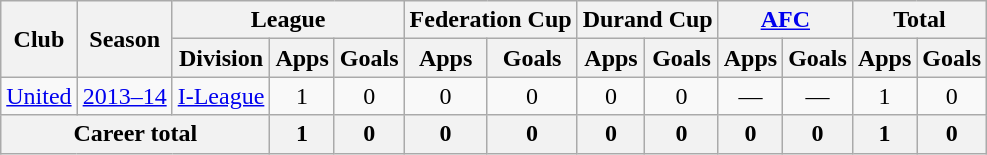<table class="wikitable" style="text-align: center;">
<tr>
<th rowspan="2">Club</th>
<th rowspan="2">Season</th>
<th colspan="3">League</th>
<th colspan="2">Federation Cup</th>
<th colspan="2">Durand Cup</th>
<th colspan="2"><a href='#'>AFC</a></th>
<th colspan="2">Total</th>
</tr>
<tr>
<th>Division</th>
<th>Apps</th>
<th>Goals</th>
<th>Apps</th>
<th>Goals</th>
<th>Apps</th>
<th>Goals</th>
<th>Apps</th>
<th>Goals</th>
<th>Apps</th>
<th>Goals</th>
</tr>
<tr>
<td rowspan="1"><a href='#'>United</a></td>
<td><a href='#'>2013–14</a></td>
<td><a href='#'>I-League</a></td>
<td>1</td>
<td>0</td>
<td>0</td>
<td>0</td>
<td>0</td>
<td>0</td>
<td>—</td>
<td>—</td>
<td>1</td>
<td>0</td>
</tr>
<tr>
<th colspan="3">Career total</th>
<th>1</th>
<th>0</th>
<th>0</th>
<th>0</th>
<th>0</th>
<th>0</th>
<th>0</th>
<th>0</th>
<th>1</th>
<th>0</th>
</tr>
</table>
